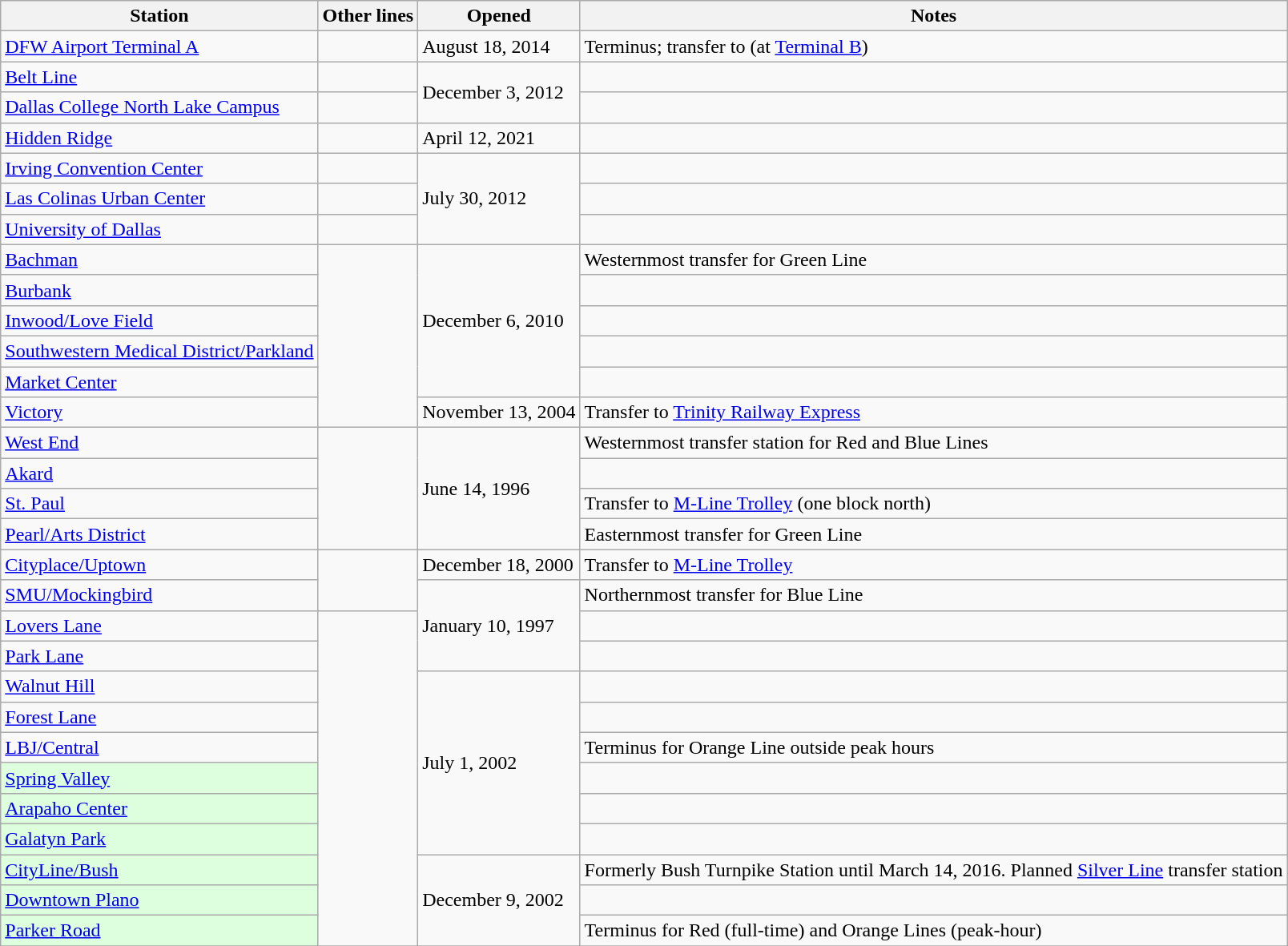<table class="wikitable">
<tr>
<th>Station</th>
<th>Other lines</th>
<th>Opened</th>
<th>Notes</th>
</tr>
<tr>
<td><a href='#'>DFW Airport Terminal A</a></td>
<td></td>
<td>August 18, 2014</td>
<td>Terminus; transfer to  (at <a href='#'>Terminal B</a>)</td>
</tr>
<tr>
<td><a href='#'>Belt Line</a></td>
<td></td>
<td rowspan="2">December 3, 2012</td>
<td></td>
</tr>
<tr>
<td><a href='#'>Dallas College North Lake Campus</a></td>
<td></td>
<td></td>
</tr>
<tr>
<td><a href='#'>Hidden Ridge</a></td>
<td></td>
<td>April 12, 2021</td>
<td></td>
</tr>
<tr>
<td><a href='#'>Irving Convention Center</a></td>
<td></td>
<td rowspan="3">July 30, 2012</td>
<td></td>
</tr>
<tr>
<td><a href='#'>Las Colinas Urban Center</a></td>
<td></td>
<td></td>
</tr>
<tr>
<td><a href='#'>University of Dallas</a></td>
<td></td>
<td></td>
</tr>
<tr>
<td><a href='#'>Bachman</a></td>
<td rowspan="6"></td>
<td rowspan="5">December 6, 2010</td>
<td>Westernmost transfer for Green Line</td>
</tr>
<tr>
<td><a href='#'>Burbank</a></td>
<td></td>
</tr>
<tr>
<td><a href='#'>Inwood/Love Field</a></td>
<td></td>
</tr>
<tr>
<td><a href='#'>Southwestern Medical District/<wbr>Parkland</a></td>
<td></td>
</tr>
<tr>
<td><a href='#'>Market Center</a></td>
<td></td>
</tr>
<tr>
<td><a href='#'>Victory</a></td>
<td>November 13, 2004</td>
<td>Transfer to  <a href='#'>Trinity Railway Express</a></td>
</tr>
<tr>
<td><a href='#'>West End</a></td>
<td rowspan="4">  </td>
<td rowspan="4">June 14, 1996</td>
<td>Westernmost transfer station for Red and Blue Lines</td>
</tr>
<tr>
<td><a href='#'>Akard</a></td>
<td></td>
</tr>
<tr>
<td><a href='#'>St. Paul</a></td>
<td>Transfer to  <a href='#'>M-Line Trolley</a> (one block north)</td>
</tr>
<tr>
<td><a href='#'>Pearl/Arts District</a></td>
<td>Easternmost transfer for Green Line</td>
</tr>
<tr>
<td><a href='#'>Cityplace/Uptown</a></td>
<td rowspan="2"> </td>
<td>December 18, 2000</td>
<td>Transfer to  <a href='#'>M-Line Trolley</a></td>
</tr>
<tr>
<td><a href='#'>SMU/Mockingbird</a></td>
<td rowspan="3">January 10, 1997</td>
<td>Northernmost transfer for Blue Line</td>
</tr>
<tr>
<td><a href='#'>Lovers Lane</a></td>
<td rowspan="11"></td>
<td></td>
</tr>
<tr>
<td><a href='#'>Park Lane</a></td>
<td></td>
</tr>
<tr>
<td><a href='#'>Walnut Hill</a></td>
<td rowspan="6">July 1, 2002</td>
<td></td>
</tr>
<tr>
<td><a href='#'>Forest Lane</a></td>
<td></td>
</tr>
<tr>
<td><a href='#'>LBJ/Central</a></td>
<td>Terminus for Orange Line outside peak hours</td>
</tr>
<tr>
<td style="background:#dfd;"><a href='#'>Spring Valley</a></td>
<td></td>
</tr>
<tr>
<td style="background:#dfd;"><a href='#'>Arapaho Center</a></td>
<td></td>
</tr>
<tr>
<td style="background:#dfd;"><a href='#'>Galatyn Park</a></td>
<td></td>
</tr>
<tr>
<td style="background:#dfd;"><a href='#'>CityLine/Bush</a></td>
<td rowspan="3">December 9, 2002</td>
<td>Formerly Bush Turnpike Station until March 14, 2016. Planned <a href='#'>Silver Line</a> transfer station</td>
</tr>
<tr>
<td style="background:#dfd;"><a href='#'>Downtown Plano</a></td>
<td></td>
</tr>
<tr>
<td style="background:#dfd;"><a href='#'>Parker Road</a></td>
<td>Terminus for Red (full-time) and Orange Lines (peak-hour)</td>
</tr>
<tr>
</tr>
</table>
